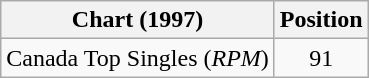<table class="wikitable sortable">
<tr>
<th>Chart (1997)</th>
<th>Position</th>
</tr>
<tr>
<td align="left">Canada Top Singles (<em>RPM</em>)</td>
<td align="center">91</td>
</tr>
</table>
